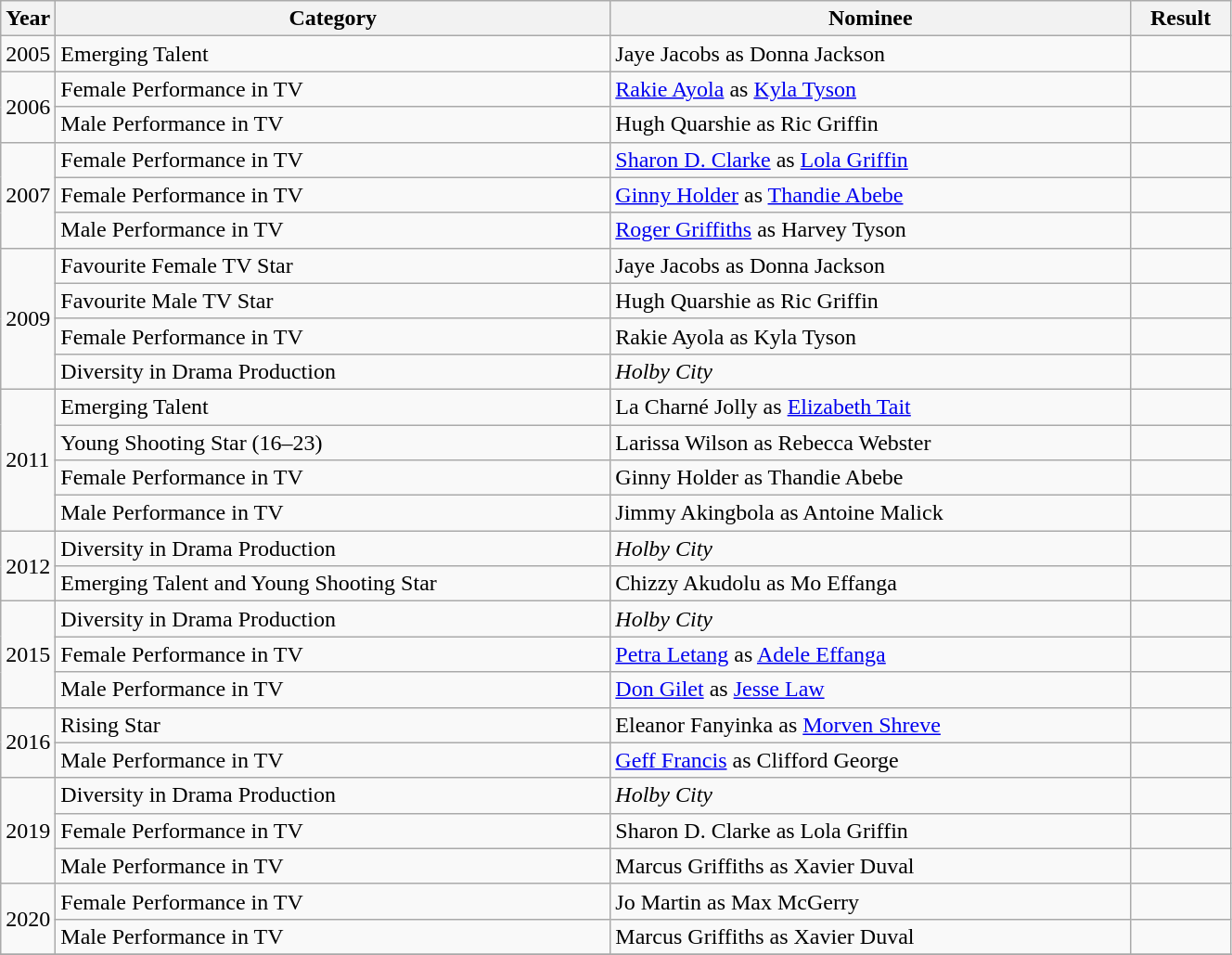<table class="wikitable" width=70%>
<tr>
<th scope="col">Year</th>
<th width="400" scope="col">Category</th>
<th width="375" scope="col">Nominee</th>
<th width="65" scope="col">Result</th>
</tr>
<tr>
<td>2005</td>
<td scope="row">Emerging Talent</td>
<td>Jaye Jacobs as Donna Jackson</td>
<td></td>
</tr>
<tr>
<td rowspan="2">2006</td>
<td scope="row">Female Performance in TV</td>
<td><a href='#'>Rakie Ayola</a> as <a href='#'>Kyla Tyson</a></td>
<td></td>
</tr>
<tr>
<td scope="row">Male Performance in TV</td>
<td>Hugh Quarshie as Ric Griffin</td>
<td></td>
</tr>
<tr>
<td rowspan="3">2007</td>
<td scope="row">Female Performance in TV</td>
<td><a href='#'>Sharon D. Clarke</a> as <a href='#'>Lola Griffin</a></td>
<td></td>
</tr>
<tr>
<td scope="row">Female Performance in TV</td>
<td><a href='#'>Ginny Holder</a> as <a href='#'>Thandie Abebe</a></td>
<td></td>
</tr>
<tr>
<td scope="row">Male Performance in TV</td>
<td><a href='#'>Roger Griffiths</a> as Harvey Tyson</td>
<td></td>
</tr>
<tr>
<td rowspan="4">2009</td>
<td scope="row">Favourite Female TV Star</td>
<td>Jaye Jacobs as Donna Jackson</td>
<td></td>
</tr>
<tr>
<td scope="row">Favourite Male TV Star</td>
<td>Hugh Quarshie as Ric Griffin</td>
<td></td>
</tr>
<tr>
<td scope="row">Female Performance in TV</td>
<td>Rakie Ayola as Kyla Tyson</td>
<td></td>
</tr>
<tr>
<td scope="row">Diversity in Drama Production</td>
<td><em>Holby City</em></td>
<td></td>
</tr>
<tr>
<td rowspan="4">2011</td>
<td scope="row">Emerging Talent</td>
<td>La Charné Jolly as <a href='#'>Elizabeth Tait</a></td>
<td></td>
</tr>
<tr>
<td scope="row">Young Shooting Star (16–23)</td>
<td>Larissa Wilson as Rebecca Webster</td>
<td></td>
</tr>
<tr>
<td scope="row">Female Performance in TV</td>
<td>Ginny Holder as Thandie Abebe</td>
<td></td>
</tr>
<tr>
<td scope="row">Male Performance in TV</td>
<td>Jimmy Akingbola as Antoine Malick</td>
<td></td>
</tr>
<tr>
<td rowspan="2">2012</td>
<td scope="row">Diversity in Drama Production</td>
<td><em>Holby City</em></td>
<td></td>
</tr>
<tr>
<td scope="row">Emerging Talent and Young Shooting Star</td>
<td>Chizzy Akudolu as Mo Effanga</td>
<td></td>
</tr>
<tr>
<td rowspan="3">2015</td>
<td scope="row">Diversity in Drama Production</td>
<td><em>Holby City</em></td>
<td></td>
</tr>
<tr>
<td scope="row">Female Performance in TV</td>
<td><a href='#'>Petra Letang</a> as <a href='#'>Adele Effanga</a></td>
<td></td>
</tr>
<tr>
<td scope="row">Male Performance in TV</td>
<td><a href='#'>Don Gilet</a> as <a href='#'>Jesse Law</a></td>
<td></td>
</tr>
<tr>
<td rowspan="2">2016</td>
<td scope="row">Rising Star</td>
<td>Eleanor Fanyinka as <a href='#'>Morven Shreve</a></td>
<td></td>
</tr>
<tr>
<td scope="row">Male Performance in TV</td>
<td><a href='#'>Geff Francis</a> as Clifford George</td>
<td></td>
</tr>
<tr>
<td rowspan="3">2019</td>
<td scope="row">Diversity in Drama Production</td>
<td><em>Holby City</em></td>
<td></td>
</tr>
<tr>
<td scope="row">Female Performance in TV</td>
<td>Sharon D. Clarke as Lola Griffin</td>
<td></td>
</tr>
<tr>
<td scope="row">Male Performance in TV</td>
<td>Marcus Griffiths as Xavier Duval</td>
<td></td>
</tr>
<tr>
<td rowspan="2">2020</td>
<td scope="row">Female Performance in TV</td>
<td>Jo Martin as Max McGerry</td>
<td></td>
</tr>
<tr>
<td scope="row">Male Performance in TV</td>
<td>Marcus Griffiths as Xavier Duval</td>
<td></td>
</tr>
<tr>
</tr>
</table>
